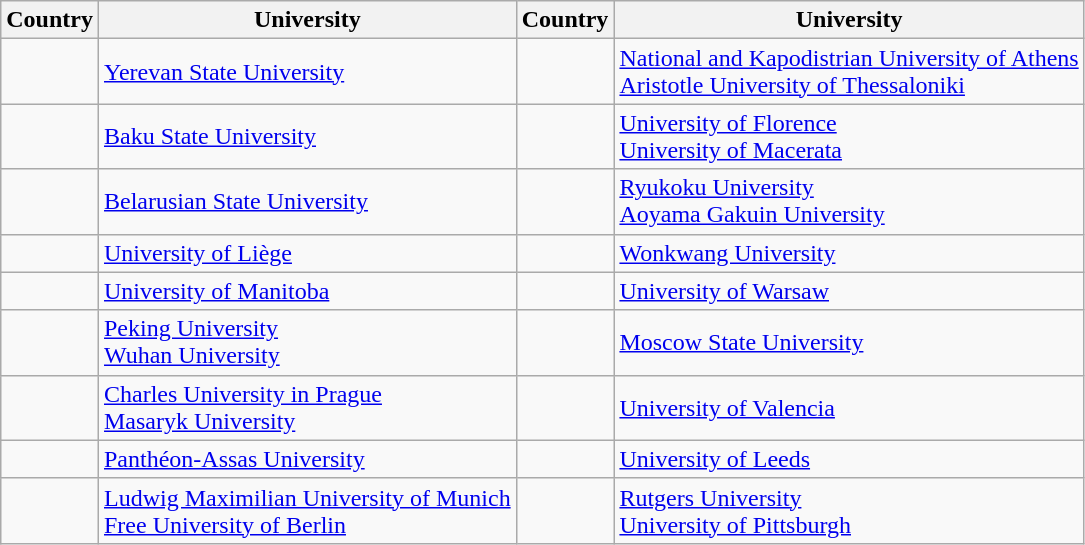<table class="wikitable">
<tr>
<th>Country</th>
<th>University</th>
<th>Country</th>
<th>University</th>
</tr>
<tr>
<td></td>
<td><a href='#'>Yerevan State University</a></td>
<td></td>
<td><a href='#'>National and Kapodistrian University of Athens</a><br><a href='#'>Aristotle University of Thessaloniki</a></td>
</tr>
<tr>
<td></td>
<td><a href='#'>Baku State University</a></td>
<td></td>
<td><a href='#'>University of Florence</a><br><a href='#'>University of Macerata</a></td>
</tr>
<tr>
<td></td>
<td><a href='#'>Belarusian State University</a></td>
<td></td>
<td><a href='#'>Ryukoku University</a><br><a href='#'>Aoyama Gakuin University</a></td>
</tr>
<tr>
<td></td>
<td><a href='#'>University of Liège</a></td>
<td></td>
<td><a href='#'>Wonkwang University</a></td>
</tr>
<tr>
<td></td>
<td><a href='#'>University of Manitoba</a></td>
<td></td>
<td><a href='#'>University of Warsaw</a></td>
</tr>
<tr>
<td></td>
<td><a href='#'>Peking University</a><br><a href='#'>Wuhan University</a></td>
<td></td>
<td><a href='#'>Moscow State University</a></td>
</tr>
<tr>
<td></td>
<td><a href='#'>Charles University in Prague</a><br><a href='#'>Masaryk University</a></td>
<td></td>
<td><a href='#'>University of Valencia</a></td>
</tr>
<tr>
<td></td>
<td><a href='#'>Panthéon-Assas University</a></td>
<td></td>
<td><a href='#'>University of Leeds</a></td>
</tr>
<tr>
<td></td>
<td><a href='#'>Ludwig Maximilian University of Munich</a><br><a href='#'>Free University of Berlin</a></td>
<td></td>
<td><a href='#'>Rutgers University</a><br><a href='#'>University of Pittsburgh</a></td>
</tr>
</table>
